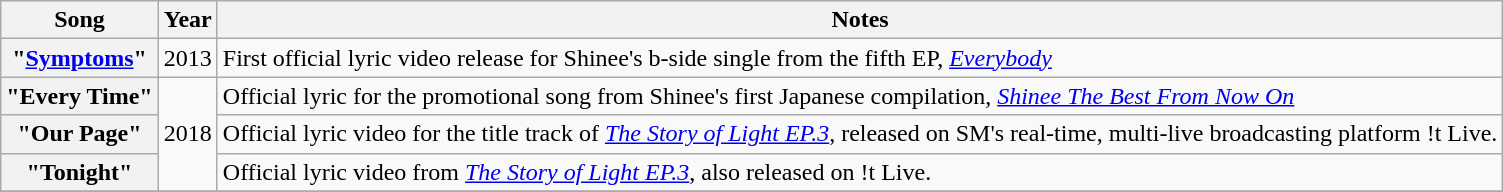<table class="wikitable plainrowheaders">
<tr>
<th scope="col">Song</th>
<th scope="col">Year</th>
<th scope="col">Notes</th>
</tr>
<tr>
<th scope="row">"<a href='#'>Symptoms</a>"</th>
<td>2013</td>
<td>First official lyric video release for Shinee's b-side single from the fifth EP, <em><a href='#'>Everybody</a></em></td>
</tr>
<tr>
<th scope="row">"Every Time"</th>
<td rowspan="3">2018</td>
<td>Official lyric for the promotional song from Shinee's first Japanese compilation, <em><a href='#'>Shinee The Best From Now On</a></em></td>
</tr>
<tr>
<th scope="row">"Our Page"</th>
<td>Official lyric video for the title track of <em><a href='#'>The Story of Light EP.3</a></em>, released on SM's real-time, multi-live broadcasting platform !t Live.</td>
</tr>
<tr>
<th scope="row">"Tonight"</th>
<td>Official lyric video from <em><a href='#'>The Story of Light EP.3</a></em>, also released on !t Live.</td>
</tr>
<tr>
</tr>
</table>
